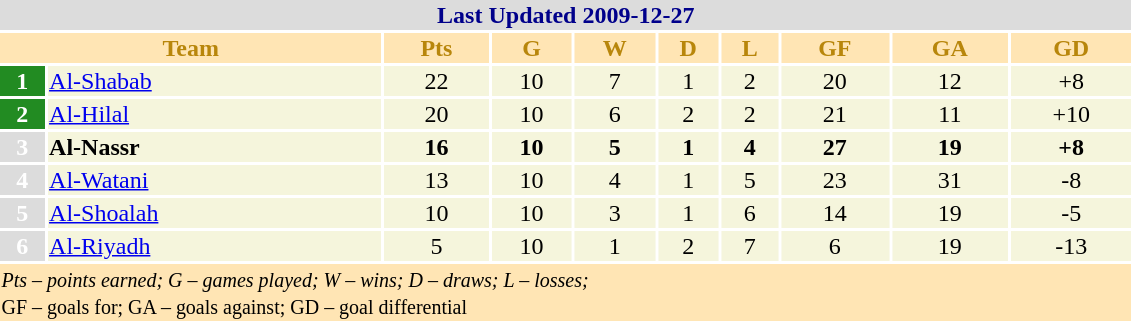<table width=60%>
<tr>
<th colspan="10" bgcolor=#DCDCDC style="color:#00008B;">Last Updated 2009-12-27</th>
</tr>
<tr>
<th colspan="2" bgcolor=#ffe5b4 style="color:#B8860B;">Team</th>
<th bgcolor=#ffe5b4 align="center" style="color:#B8860B;">Pts</th>
<th bgcolor=#ffe5b4 align="center" style="color:#B8860B;">G</th>
<th bgcolor=#ffe5b4 align="center" style="color:#B8860B;">W</th>
<th bgcolor=#ffe5b4 align="center" style="color:#B8860B;">D</th>
<th bgcolor=#ffe5b4 align="center" style="color:#B8860B;">L</th>
<th bgcolor=#ffe5b4 align="center" style="color:#B8860B;">GF</th>
<th bgcolor=#ffe5b4 align="center" style="color:#B8860B;">GA</th>
<th bgcolor=#ffe5b4 align="center" style="color:#B8860B;">GD</th>
</tr>
<tr>
<th bgcolor=#228B22 align="center" style="color:white;">1</th>
<td bgcolor=#f5f5dc><a href='#'>Al-Shabab</a></td>
<td bgcolor=#f5f5dc align="center">22</td>
<td bgcolor=#f5f5dc align="center">10</td>
<td bgcolor=#f5f5dc align="center">7</td>
<td bgcolor=#f5f5dc align="center">1</td>
<td bgcolor=#f5f5dc align="center">2</td>
<td bgcolor=#f5f5dc align="center">20</td>
<td bgcolor=#f5f5dc align="center">12</td>
<td bgcolor=#f5f5dc align="center">+8</td>
</tr>
<tr>
<th bgcolor=#228B22 align="center" style="color:white;">2</th>
<td bgcolor=#f5f5dc><a href='#'>Al-Hilal</a></td>
<td bgcolor=#f5f5dc align="center">20</td>
<td bgcolor=#f5f5dc align="center">10</td>
<td bgcolor=#f5f5dc align="center">6</td>
<td bgcolor=#f5f5dc align="center">2</td>
<td bgcolor=#f5f5dc align="center">2</td>
<td bgcolor=#f5f5dc align="center">21</td>
<td bgcolor=#f5f5dc align="center">11</td>
<td bgcolor=#f5f5dc align="center">+10</td>
</tr>
<tr>
<th bgcolor=#DCDCDC align="center" style="color:white;">3</th>
<td bgcolor=#f5f5dc><strong>Al-Nassr</strong></td>
<td bgcolor=#f5f5dc align="center"><strong>16</strong></td>
<td bgcolor=#f5f5dc align="center"><strong>10</strong></td>
<td bgcolor=#f5f5dc align="center"><strong>5</strong></td>
<td bgcolor=#f5f5dc align="center"><strong>1</strong></td>
<td bgcolor=#f5f5dc align="center"><strong>4</strong></td>
<td bgcolor=#f5f5dc align="center"><strong>27</strong></td>
<td bgcolor=#f5f5dc align="center"><strong>19</strong></td>
<td bgcolor=#f5f5dc align="center"><strong>+8</strong></td>
</tr>
<tr>
<th bgcolor=#DCDCDC align="center" style="color:white;">4</th>
<td bgcolor=#f5f5dc><a href='#'>Al-Watani</a></td>
<td bgcolor=#f5f5dc align="center">13</td>
<td bgcolor=#f5f5dc align="center">10</td>
<td bgcolor=#f5f5dc align="center">4</td>
<td bgcolor=#f5f5dc align="center">1</td>
<td bgcolor=#f5f5dc align="center">5</td>
<td bgcolor=#f5f5dc align="center">23</td>
<td bgcolor=#f5f5dc align="center">31</td>
<td bgcolor=#f5f5dc align="center">-8</td>
</tr>
<tr>
<th bgcolor=#DCDCDC align="center" style="color:white;">5</th>
<td bgcolor=#f5f5dc><a href='#'>Al-Shoalah</a></td>
<td bgcolor=#f5f5dc align="center">10</td>
<td bgcolor=#f5f5dc align="center">10</td>
<td bgcolor=#f5f5dc align="center">3</td>
<td bgcolor=#f5f5dc align="center">1</td>
<td bgcolor=#f5f5dc align="center">6</td>
<td bgcolor=#f5f5dc align="center">14</td>
<td bgcolor=#f5f5dc align="center">19</td>
<td bgcolor=#f5f5dc align="center">-5</td>
</tr>
<tr>
<th bgcolor=#DCDCDC align="center" style="color:white;">6</th>
<td bgcolor=#f5f5dc><a href='#'>Al-Riyadh</a></td>
<td bgcolor=#f5f5dc align="center">5</td>
<td bgcolor=#f5f5dc align="center">10</td>
<td bgcolor=#f5f5dc align="center">1</td>
<td bgcolor=#f5f5dc align="center">2</td>
<td bgcolor=#f5f5dc align="center">7</td>
<td bgcolor=#f5f5dc align="center">6</td>
<td bgcolor=#f5f5dc align="center">19</td>
<td bgcolor=#f5f5dc align="center">-13</td>
</tr>
<tr bgcolor=#ffe5b4>
<td colspan="10"><small><em>Pts – points earned; G – games played; W – wins; D – draws; L – losses;<br> </em>GF – goals for; GA – goals against; GD – goal differential</small></td>
</tr>
</table>
